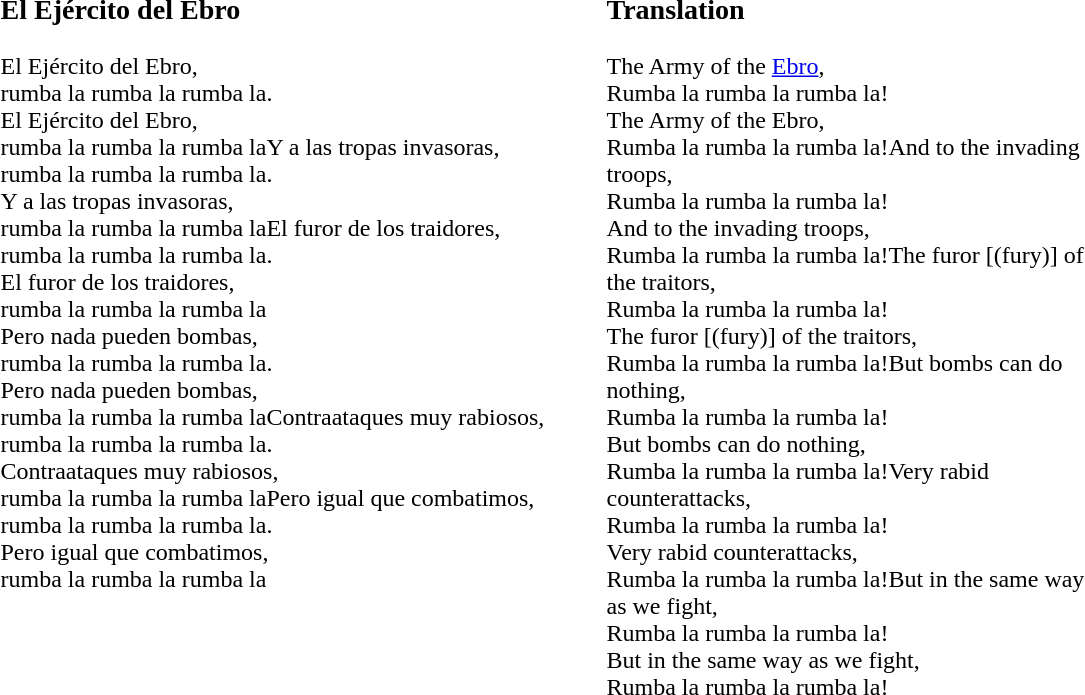<table>
<tr>
<td width=400 valign="top"><br><h3>El Ejército del Ebro</h3>El Ejército del Ebro,<br>
rumba la rumba la rumba la.<br> 
El Ejército del Ebro,<br>
rumba la rumba la rumba laY a las tropas invasoras,<br>
rumba la rumba la rumba la.<br>
Y a las tropas invasoras,<br>
rumba la rumba la rumba laEl furor de los traidores,<br>
rumba la rumba la rumba la.<br>
El furor de los traidores,<br>
rumba la rumba la rumba la<br>Pero nada pueden bombas,<br>
rumba la rumba la rumba la.<br>
Pero nada pueden bombas,<br>
rumba la rumba la rumba laContraataques muy rabiosos,<br>
rumba la rumba la rumba la.<br>
Contraataques muy rabiosos,<br>
rumba la rumba la rumba laPero igual que combatimos,<br>
rumba la rumba la rumba la.<br>
Pero igual que combatimos,<br>
rumba la rumba la rumba la</td>
<td width=333 valign="top"><br><h3>Translation</h3>The Army of the <a href='#'>Ebro</a>,<br>
Rumba la rumba la rumba la!<br>
The Army of the Ebro,<br>
Rumba la rumba la rumba la!And to the invading troops,<br>
Rumba la rumba la rumba la!<br>
And to the invading troops,<br>
Rumba la rumba la rumba la!The furor [(fury)] of the traitors,<br>
Rumba la rumba la rumba la!<br>
The furor [(fury)] of the traitors,<br>
Rumba la rumba la rumba la!But bombs can do nothing,<br>
Rumba la rumba la rumba la!<br>
But bombs can do nothing,<br>
Rumba la rumba la rumba la!Very rabid counterattacks,<br>
Rumba la rumba la rumba la!<br>
Very rabid counterattacks,<br>
Rumba la rumba la rumba la!But in the same way as we fight,<br>
Rumba la rumba la rumba la!<br>
But in the same way as we fight,<br>
Rumba la rumba la rumba la!</td>
<td></td>
</tr>
</table>
